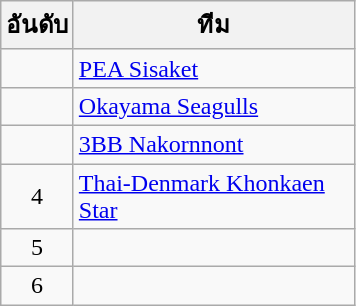<table class="wikitable" style="text-align: center;">
<tr>
<th width=40>อันดับ</th>
<th width=180>ทีม</th>
</tr>
<tr>
<td></td>
<td align="left"><a href='#'>PEA Sisaket</a></td>
</tr>
<tr>
<td></td>
<td align="left"> <a href='#'>Okayama Seagulls</a></td>
</tr>
<tr>
<td></td>
<td align="left"><a href='#'>3BB Nakornnont</a></td>
</tr>
<tr>
<td>4</td>
<td align="left"><a href='#'>Thai-Denmark Khonkaen Star</a></td>
</tr>
<tr>
<td>5</td>
<td align="left"></td>
</tr>
<tr>
<td>6</td>
<td align="left"></td>
</tr>
</table>
